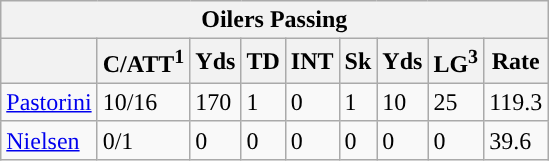<table class="wikitable">
<tr>
<th colspan="9">Oilers Passing</th>
</tr>
<tr>
<th></th>
<th>C/ATT<sup>1</sup></th>
<th>Yds</th>
<th>TD</th>
<th>INT</th>
<th>Sk</th>
<th>Yds</th>
<th>LG<sup>3</sup></th>
<th>Rate</th>
</tr>
<tr>
<td><a href='#'>Pastorini</a></td>
<td>10/16</td>
<td>170</td>
<td>1</td>
<td>0</td>
<td>1</td>
<td>10</td>
<td>25</td>
<td>119.3</td>
</tr>
<tr>
<td><a href='#'>Nielsen</a></td>
<td>0/1</td>
<td>0</td>
<td>0</td>
<td>0</td>
<td>0</td>
<td>0</td>
<td>0</td>
<td>39.6</td>
</tr>
</table>
